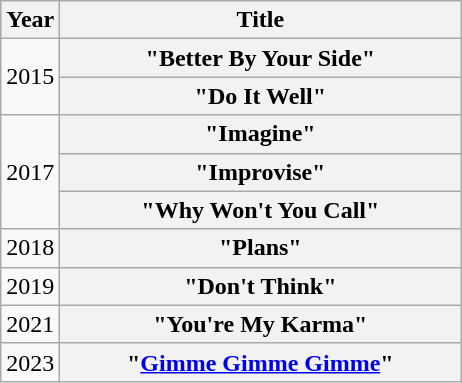<table class="wikitable plainrowheaders" style="text-align:center;">
<tr>
<th scope="col">Year</th>
<th scope="col" style="width:260px;">Title</th>
</tr>
<tr>
<td rowspan="2">2015</td>
<th scope="row">"Better By Your Side"<br></th>
</tr>
<tr>
<th scope="row">"Do It Well"<br></th>
</tr>
<tr>
<td rowspan="3">2017</td>
<th scope="row">"Imagine"<br></th>
</tr>
<tr>
<th scope="row">"Improvise"<br></th>
</tr>
<tr>
<th scope="row">"Why Won't You Call"<br></th>
</tr>
<tr>
<td rowspan="1">2018</td>
<th scope="row">"Plans"<br></th>
</tr>
<tr>
<td rowspan="1">2019</td>
<th scope="row">"Don't Think"<br></th>
</tr>
<tr>
<td rowspan="1">2021</td>
<th scope="row">"You're My Karma" </th>
</tr>
<tr>
<td rowspan="1">2023</td>
<th scope="row">"<a href='#'>Gimme Gimme Gimme</a>"<br></th>
</tr>
</table>
